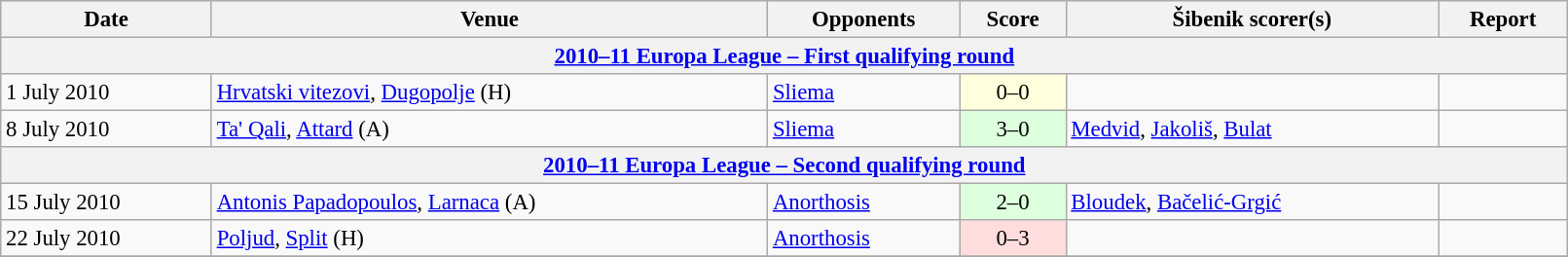<table class="wikitable" width=85%; style="text-align: left; font-size:95%;">
<tr>
<th>Date</th>
<th>Venue</th>
<th>Opponents</th>
<th>Score</th>
<th>Šibenik scorer(s)</th>
<th>Report</th>
</tr>
<tr>
<th colspan=7><a href='#'>2010–11 Europa League – First qualifying round</a></th>
</tr>
<tr>
<td>1 July 2010</td>
<td><a href='#'>Hrvatski vitezovi</a>, <a href='#'>Dugopolje</a> (H)</td>
<td> <a href='#'>Sliema</a></td>
<td align=center bgcolor=ffffdd>0–0</td>
<td></td>
<td></td>
</tr>
<tr>
<td>8 July 2010</td>
<td><a href='#'>Ta' Qali</a>, <a href='#'>Attard</a> (A)</td>
<td> <a href='#'>Sliema</a></td>
<td align=center bgcolor=ddffdd>3–0</td>
<td><a href='#'>Medvid</a>, <a href='#'>Jakoliš</a>, <a href='#'>Bulat</a></td>
<td></td>
</tr>
<tr>
<th colspan=7><a href='#'>2010–11 Europa League – Second qualifying round</a></th>
</tr>
<tr>
<td>15 July 2010</td>
<td><a href='#'>Antonis Papadopoulos</a>, <a href='#'>Larnaca</a> (A)</td>
<td> <a href='#'>Anorthosis</a></td>
<td align=center bgcolor=ddffdd>2–0</td>
<td><a href='#'>Bloudek</a>, <a href='#'>Bačelić-Grgić</a></td>
<td></td>
</tr>
<tr>
<td>22 July 2010</td>
<td><a href='#'>Poljud</a>, <a href='#'>Split</a> (H)</td>
<td> <a href='#'>Anorthosis</a></td>
<td align=center bgcolor=ffdddd>0–3</td>
<td></td>
<td></td>
</tr>
<tr>
</tr>
</table>
